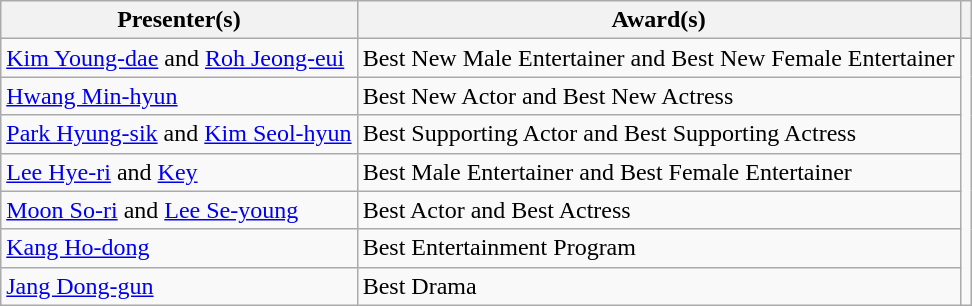<table class="wikitable sortable">
<tr>
<th scope="col" >Presenter(s)</th>
<th scope="col" >Award(s)</th>
<th scope="col" class="unsortable"></th>
</tr>
<tr>
<td><a href='#'>Kim Young-dae</a> and <a href='#'>Roh Jeong-eui</a></td>
<td>Best New Male Entertainer and Best New Female Entertainer</td>
<td rowspan=7></td>
</tr>
<tr>
<td><a href='#'>Hwang Min-hyun</a></td>
<td>Best New Actor and Best New Actress</td>
</tr>
<tr>
<td><a href='#'>Park Hyung-sik</a> and <a href='#'>Kim Seol-hyun</a></td>
<td>Best Supporting Actor and Best Supporting Actress</td>
</tr>
<tr>
<td><a href='#'>Lee Hye-ri</a> and  <a href='#'>Key</a></td>
<td>Best Male Entertainer and Best Female Entertainer</td>
</tr>
<tr>
<td><a href='#'>Moon So-ri</a> and <a href='#'>Lee Se-young</a></td>
<td>Best Actor and Best Actress</td>
</tr>
<tr>
<td><a href='#'>Kang Ho-dong</a></td>
<td>Best Entertainment Program</td>
</tr>
<tr>
<td><a href='#'>Jang Dong-gun</a></td>
<td>Best Drama</td>
</tr>
</table>
